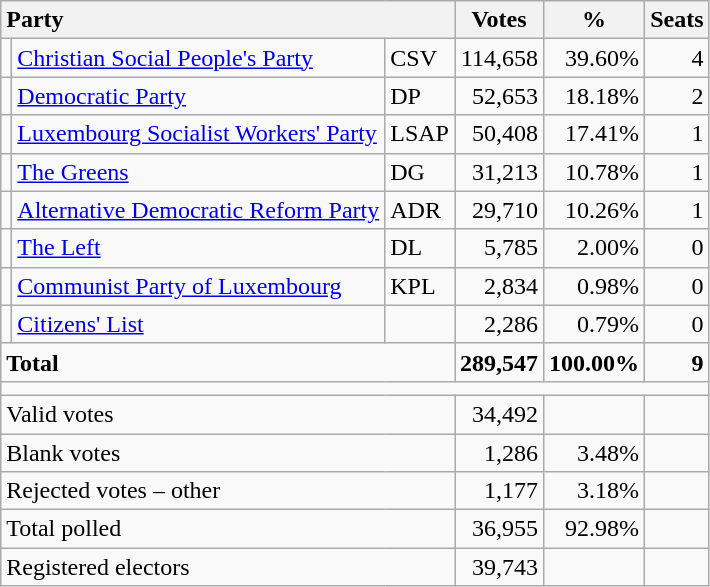<table class="wikitable" border="1" style="text-align:right;">
<tr>
<th style="text-align:left;" valign=bottom colspan=3>Party</th>
<th align=center valign=bottom width="50">Votes</th>
<th align=center valign=bottom width="50">%</th>
<th align=center>Seats</th>
</tr>
<tr>
<td></td>
<td align=left><a href='#'>Christian Social People's Party</a></td>
<td align=left>CSV</td>
<td>114,658</td>
<td>39.60%</td>
<td>4</td>
</tr>
<tr>
<td></td>
<td align=left><a href='#'>Democratic Party</a></td>
<td align=left>DP</td>
<td>52,653</td>
<td>18.18%</td>
<td>2</td>
</tr>
<tr>
<td></td>
<td align=left><a href='#'>Luxembourg Socialist Workers' Party</a></td>
<td align=left>LSAP</td>
<td>50,408</td>
<td>17.41%</td>
<td>1</td>
</tr>
<tr>
<td></td>
<td align=left><a href='#'>The Greens</a></td>
<td align=left>DG</td>
<td>31,213</td>
<td>10.78%</td>
<td>1</td>
</tr>
<tr>
<td></td>
<td align=left><a href='#'>Alternative Democratic Reform Party</a></td>
<td align=left>ADR</td>
<td>29,710</td>
<td>10.26%</td>
<td>1</td>
</tr>
<tr>
<td></td>
<td align=left><a href='#'>The Left</a></td>
<td align=left>DL</td>
<td>5,785</td>
<td>2.00%</td>
<td>0</td>
</tr>
<tr>
<td></td>
<td align=left><a href='#'>Communist Party of Luxembourg</a></td>
<td align=left>KPL</td>
<td>2,834</td>
<td>0.98%</td>
<td>0</td>
</tr>
<tr>
<td></td>
<td align=left><a href='#'>Citizens' List</a></td>
<td align=left></td>
<td>2,286</td>
<td>0.79%</td>
<td>0</td>
</tr>
<tr style="font-weight:bold">
<td align=left colspan=3>Total</td>
<td>289,547</td>
<td>100.00%</td>
<td>9</td>
</tr>
<tr>
<td colspan=6 height="2"></td>
</tr>
<tr>
<td align=left colspan=3>Valid votes</td>
<td>34,492</td>
<td></td>
<td></td>
</tr>
<tr>
<td align=left colspan=3>Blank votes</td>
<td>1,286</td>
<td>3.48%</td>
<td></td>
</tr>
<tr>
<td align=left colspan=3>Rejected votes – other</td>
<td>1,177</td>
<td>3.18%</td>
<td></td>
</tr>
<tr>
<td align=left colspan=3>Total polled</td>
<td>36,955</td>
<td>92.98%</td>
<td></td>
</tr>
<tr>
<td align=left colspan=3>Registered electors</td>
<td>39,743</td>
<td></td>
<td></td>
</tr>
</table>
